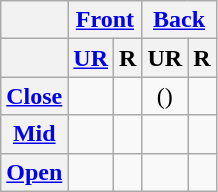<table class="wikitable">
<tr>
<th></th>
<th colspan="2"><a href='#'>Front</a></th>
<th colspan="2"><a href='#'>Back</a></th>
</tr>
<tr class="small">
<th></th>
<th><a href='#'>UR</a></th>
<th>R</th>
<th>UR</th>
<th>R</th>
</tr>
<tr style="text-align: center;">
<th><a href='#'>Close</a></th>
<td></td>
<td></td>
<td>()</td>
<td></td>
</tr>
<tr style="text-align: center;">
<th><a href='#'>Mid</a></th>
<td></td>
<td></td>
<td></td>
<td></td>
</tr>
<tr style="text-align: center;">
<th><a href='#'>Open</a></th>
<td></td>
<td></td>
<td></td>
<td></td>
</tr>
</table>
